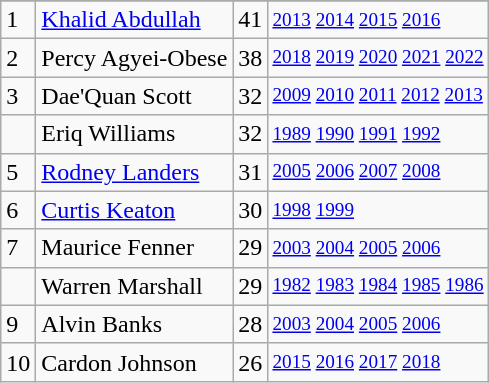<table class="wikitable">
<tr>
</tr>
<tr>
<td>1</td>
<td><a href='#'>Khalid Abdullah</a></td>
<td>41</td>
<td style="font-size:80%;"><a href='#'>2013</a> <a href='#'>2014</a> <a href='#'>2015</a> <a href='#'>2016</a></td>
</tr>
<tr>
<td>2</td>
<td>Percy Agyei-Obese</td>
<td>38</td>
<td style="font-size:80%;"><a href='#'>2018</a> <a href='#'>2019</a> <a href='#'>2020</a> <a href='#'>2021</a> <a href='#'>2022</a></td>
</tr>
<tr>
<td>3</td>
<td>Dae'Quan Scott</td>
<td>32</td>
<td style="font-size:80%;"><a href='#'>2009</a> <a href='#'>2010</a> <a href='#'>2011</a> <a href='#'>2012</a> <a href='#'>2013</a></td>
</tr>
<tr>
<td></td>
<td>Eriq Williams</td>
<td>32</td>
<td style="font-size:80%;"><a href='#'>1989</a> <a href='#'>1990</a> <a href='#'>1991</a> <a href='#'>1992</a></td>
</tr>
<tr>
<td>5</td>
<td><a href='#'>Rodney Landers</a></td>
<td>31</td>
<td style="font-size:80%;"><a href='#'>2005</a> <a href='#'>2006</a> <a href='#'>2007</a> <a href='#'>2008</a></td>
</tr>
<tr>
<td>6</td>
<td><a href='#'>Curtis Keaton</a></td>
<td>30</td>
<td style="font-size:80%;"><a href='#'>1998</a> <a href='#'>1999</a></td>
</tr>
<tr>
<td>7</td>
<td>Maurice Fenner</td>
<td>29</td>
<td style="font-size:80%;"><a href='#'>2003</a> <a href='#'>2004</a> <a href='#'>2005</a> <a href='#'>2006</a></td>
</tr>
<tr>
<td></td>
<td>Warren Marshall</td>
<td>29</td>
<td style="font-size:80%;"><a href='#'>1982</a> <a href='#'>1983</a> <a href='#'>1984</a> <a href='#'>1985</a> <a href='#'>1986</a></td>
</tr>
<tr>
<td>9</td>
<td>Alvin Banks</td>
<td>28</td>
<td style="font-size:80%;"><a href='#'>2003</a> <a href='#'>2004</a> <a href='#'>2005</a> <a href='#'>2006</a></td>
</tr>
<tr>
<td>10</td>
<td>Cardon Johnson</td>
<td>26</td>
<td style="font-size:80%;"><a href='#'>2015</a> <a href='#'>2016</a> <a href='#'>2017</a> <a href='#'>2018</a></td>
</tr>
</table>
